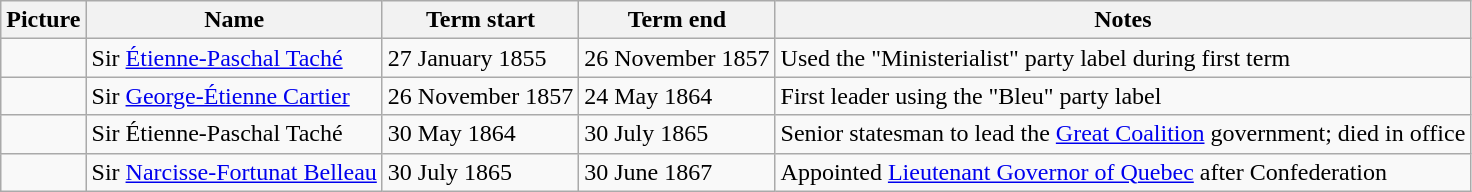<table class="wikitable">
<tr>
<th>Picture</th>
<th>Name</th>
<th>Term start</th>
<th>Term end</th>
<th>Notes</th>
</tr>
<tr>
<td></td>
<td>Sir <a href='#'>Étienne-Paschal Taché</a></td>
<td>27 January 1855</td>
<td>26 November 1857</td>
<td>Used the "Ministerialist" party label during first term</td>
</tr>
<tr>
<td></td>
<td>Sir <a href='#'>George-Étienne Cartier</a></td>
<td>26 November 1857</td>
<td>24 May 1864</td>
<td>First leader using the "Bleu" party label</td>
</tr>
<tr>
<td></td>
<td>Sir Étienne-Paschal Taché</td>
<td>30 May 1864</td>
<td>30 July 1865</td>
<td>Senior statesman to lead the <a href='#'>Great Coalition</a> government; died in office</td>
</tr>
<tr>
<td></td>
<td>Sir <a href='#'>Narcisse-Fortunat Belleau</a></td>
<td>30 July 1865</td>
<td>30 June 1867</td>
<td>Appointed <a href='#'>Lieutenant Governor of Quebec</a> after Confederation</td>
</tr>
</table>
